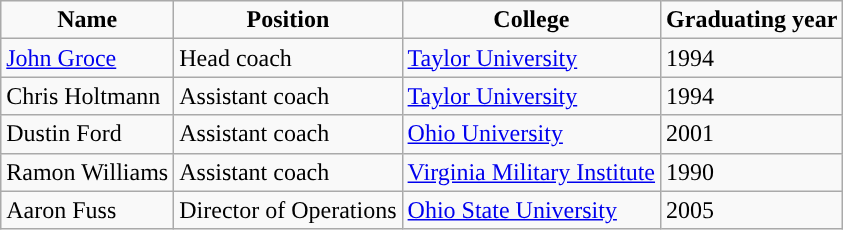<table class="wikitable">
<tr>
<td align=center><span> <strong>Name</strong></span></td>
<td align=center><span> <strong>Position</strong></span></td>
<td align=center><span> <strong>College</strong></span></td>
<td align=center><span> <strong>Graduating year</strong></span></td>
</tr>
<tr>
<td><a href='#'>John Groce</a></td>
<td>Head coach</td>
<td><a href='#'>Taylor University</a></td>
<td>1994</td>
</tr>
<tr>
<td>Chris Holtmann</td>
<td>Assistant coach</td>
<td><a href='#'>Taylor University</a></td>
<td>1994</td>
</tr>
<tr>
<td>Dustin Ford</td>
<td>Assistant coach</td>
<td><a href='#'>Ohio University</a></td>
<td>2001</td>
</tr>
<tr>
<td>Ramon Williams</td>
<td>Assistant coach</td>
<td><a href='#'>Virginia Military Institute</a></td>
<td>1990</td>
</tr>
<tr>
<td>Aaron Fuss</td>
<td>Director of Operations</td>
<td><a href='#'>Ohio State University</a></td>
<td>2005</td>
</tr>
</table>
